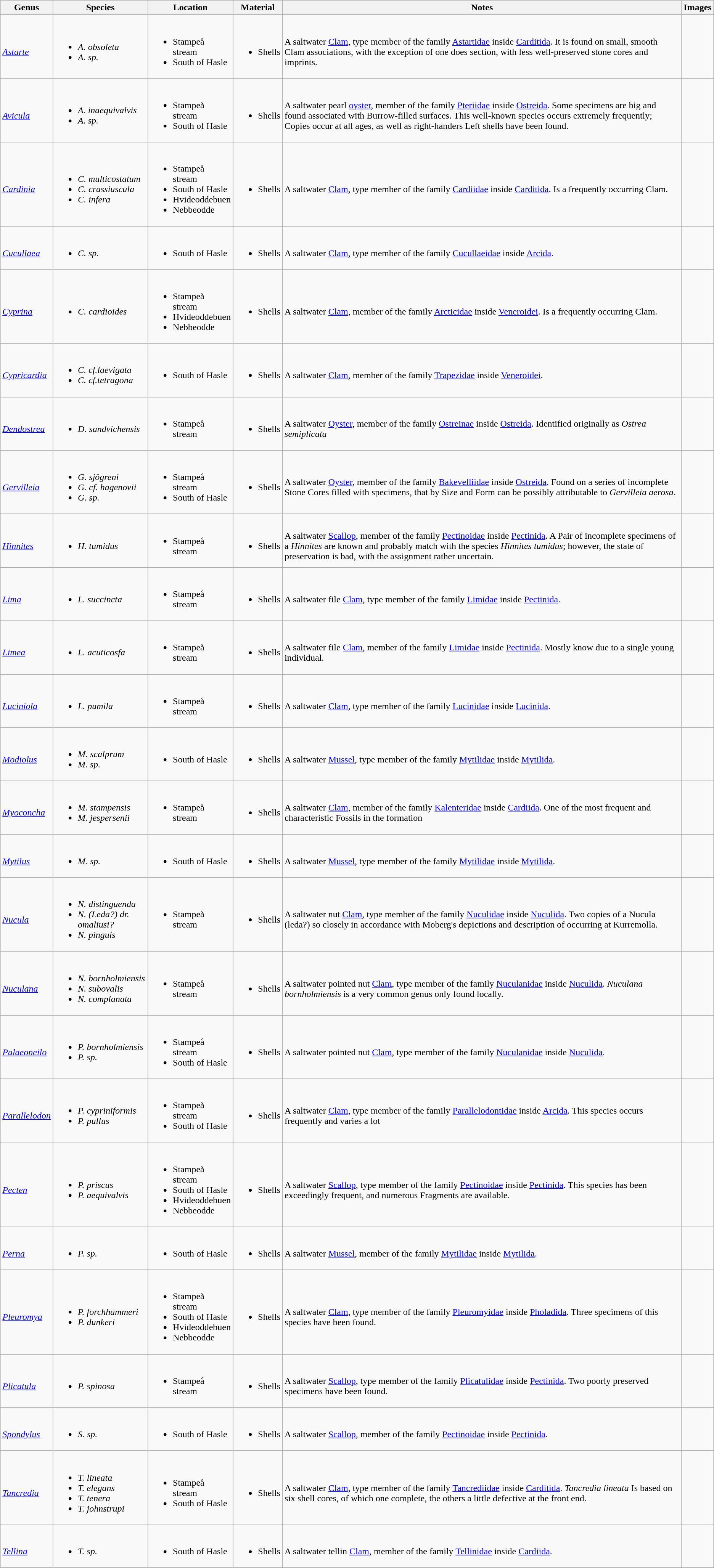<table class="wikitable" align="center">
<tr>
<th>Genus</th>
<th>Species</th>
<th>Location</th>
<th>Material</th>
<th>Notes</th>
<th>Images</th>
</tr>
<tr>
<td><br><em><a href='#'>Astarte</a></em></td>
<td><br><ul><li><em>A. obsoleta</em></li><li><em>A. sp.</em></li></ul></td>
<td><br><ul><li>Stampeå stream</li><li>South of Hasle</li></ul></td>
<td><br><ul><li>Shells</li></ul></td>
<td><br>A saltwater <a href='#'>Clam</a>, type member of the family <a href='#'>Astartidae</a> inside <a href='#'>Carditida</a>. It is found on small, smooth Clam associations, with the exception of one does section, with less well-preserved stone cores and imprints.</td>
<td><br></td>
</tr>
<tr>
<td><br><em><a href='#'>Avicula</a></em></td>
<td><br><ul><li><em>A. inaequivalvis</em></li><li><em>A. sp.</em></li></ul></td>
<td><br><ul><li>Stampeå stream</li><li>South of Hasle</li></ul></td>
<td><br><ul><li>Shells</li></ul></td>
<td><br>A saltwater pearl <a href='#'>oyster</a>, member of the family <a href='#'>Pteriidae</a> inside <a href='#'>Ostreida</a>. Some specimens are big and found associated with Burrow-filled surfaces. This well-known species occurs extremely frequently; Copies occur at all ages, as well as right-handers Left shells have been found.</td>
<td></td>
</tr>
<tr>
<td><br><em><a href='#'>Cardinia</a></em></td>
<td><br><ul><li><em>C. multicostatum</em></li><li><em>C. crassiuscula</em></li><li><em>C. infera</em></li></ul></td>
<td><br><ul><li>Stampeå stream</li><li>South of Hasle</li><li>Hvideoddebuen</li><li>Nebbeodde</li></ul></td>
<td><br><ul><li>Shells</li></ul></td>
<td><br>A saltwater <a href='#'>Clam</a>, type member of the family <a href='#'>Cardiidae</a> inside <a href='#'>Carditida</a>. Is a frequently occurring Clam.</td>
<td><br></td>
</tr>
<tr>
<td><br><em><a href='#'>Cucullaea</a></em></td>
<td><br><ul><li><em>C. sp.</em></li></ul></td>
<td><br><ul><li>South of Hasle</li></ul></td>
<td><br><ul><li>Shells</li></ul></td>
<td><br>A saltwater <a href='#'>Clam</a>, type member of the family <a href='#'>Cucullaeidae</a> inside <a href='#'>Arcida</a>.</td>
<td></td>
</tr>
<tr>
<td><br><em><a href='#'>Cyprina</a></em></td>
<td><br><ul><li><em>C. cardioides</em></li></ul></td>
<td><br><ul><li>Stampeå stream</li><li>Hvideoddebuen</li><li>Nebbeodde</li></ul></td>
<td><br><ul><li>Shells</li></ul></td>
<td><br>A saltwater <a href='#'>Clam</a>, member of the family <a href='#'>Arcticidae</a> inside <a href='#'>Veneroidei</a>. Is a frequently occurring Clam.</td>
<td></td>
</tr>
<tr>
<td><br><em><a href='#'>Cypricardia</a></em></td>
<td><br><ul><li><em>C. cf.laevigata</em></li><li><em>C. cf.tetragona</em></li></ul></td>
<td><br><ul><li>South of Hasle</li></ul></td>
<td><br><ul><li>Shells</li></ul></td>
<td><br>A saltwater <a href='#'>Clam</a>, member of the family <a href='#'>Trapezidae</a> inside <a href='#'>Veneroidei</a>.</td>
<td></td>
</tr>
<tr>
<td><br><em><a href='#'>Dendostrea</a></em></td>
<td><br><ul><li><em>D. sandvichensis</em></li></ul></td>
<td><br><ul><li>Stampeå stream</li></ul></td>
<td><br><ul><li>Shells</li></ul></td>
<td><br>A saltwater <a href='#'>Oyster</a>, member of the family <a href='#'>Ostreinae</a> inside <a href='#'>Ostreida</a>. Identified originally as <em>Ostrea semiplicata</em></td>
<td></td>
</tr>
<tr>
<td><br><em><a href='#'>Gervilleia</a></em></td>
<td><br><ul><li><em>G. sjögreni</em></li><li><em>G. cf. hagenovii</em></li><li><em>G. sp.</em></li></ul></td>
<td><br><ul><li>Stampeå stream</li><li>South of Hasle</li></ul></td>
<td><br><ul><li>Shells</li></ul></td>
<td><br>A saltwater <a href='#'>Oyster</a>, member of the family <a href='#'>Bakevelliidae</a> inside <a href='#'>Ostreida</a>. Found on a series of incomplete Stone Cores filled with specimens, that by Size and Form can be possibly attributable to <em>Gervilleia aerosa</em>.</td>
<td><br></td>
</tr>
<tr>
<td><br><em><a href='#'>Hinnites</a></em></td>
<td><br><ul><li><em>H. tumidus</em></li></ul></td>
<td><br><ul><li>Stampeå stream</li></ul></td>
<td><br><ul><li>Shells</li></ul></td>
<td><br>A saltwater <a href='#'>Scallop</a>,  member of the family <a href='#'>Pectinoidae</a> inside <a href='#'>Pectinida</a>. A Pair of incomplete specimens of a <em>Hinnites</em> are known and probably match with the species <em>Hinnites tumidus</em>; however, the state of preservation is bad, with the assignment rather uncertain.</td>
<td><br></td>
</tr>
<tr>
<td><br><em><a href='#'>Lima</a></em></td>
<td><br><ul><li><em>L. succincta</em></li></ul></td>
<td><br><ul><li>Stampeå stream</li></ul></td>
<td><br><ul><li>Shells</li></ul></td>
<td><br>A saltwater file <a href='#'>Clam</a>, type member of the family <a href='#'>Limidae</a> inside <a href='#'>Pectinida</a>.</td>
<td><br></td>
</tr>
<tr>
<td><br><em><a href='#'>Limea</a></em></td>
<td><br><ul><li><em>L. acuticosfa</em></li></ul></td>
<td><br><ul><li>Stampeå stream</li></ul></td>
<td><br><ul><li>Shells</li></ul></td>
<td><br>A saltwater file <a href='#'>Clam</a>, member of the family <a href='#'>Limidae</a> inside <a href='#'>Pectinida</a>. Mostly know due to a single young individual.</td>
<td><br></td>
</tr>
<tr>
<td><br><em><a href='#'>Luciniola</a></em></td>
<td><br><ul><li><em>L. pumila</em></li></ul></td>
<td><br><ul><li>Stampeå stream</li></ul></td>
<td><br><ul><li>Shells</li></ul></td>
<td><br>A saltwater <a href='#'>Clam</a>, type member of the family <a href='#'>Lucinidae</a> inside <a href='#'>Lucinida</a>.</td>
<td></td>
</tr>
<tr>
<td><br><em><a href='#'>Modiolus</a></em></td>
<td><br><ul><li><em>M. scalprum</em></li><li><em>M. sp.</em></li></ul></td>
<td><br><ul><li>South of Hasle</li></ul></td>
<td><br><ul><li>Shells</li></ul></td>
<td><br>A saltwater <a href='#'>Mussel</a>, type member of the family <a href='#'>Mytilidae</a> inside <a href='#'>Mytilida</a>.</td>
<td></td>
</tr>
<tr>
<td><br><em><a href='#'>Myoconcha</a></em></td>
<td><br><ul><li><em>M. stampensis</em></li><li><em>M. jespersenii</em></li></ul></td>
<td><br><ul><li>Stampeå stream</li></ul></td>
<td><br><ul><li>Shells</li></ul></td>
<td><br>A saltwater <a href='#'>Clam</a>,  member of the family <a href='#'>Kalenteridae</a> inside <a href='#'>Cardiida</a>. One of the most frequent and characteristic Fossils in the formation</td>
<td><br></td>
</tr>
<tr>
<td><br><em><a href='#'>Mytilus</a></em></td>
<td><br><ul><li><em>M. sp.</em></li></ul></td>
<td><br><ul><li>South of Hasle</li></ul></td>
<td><br><ul><li>Shells</li></ul></td>
<td><br>A saltwater <a href='#'>Mussel</a>, type member of the family <a href='#'>Mytilidae</a> inside <a href='#'>Mytilida</a>.</td>
<td></td>
</tr>
<tr>
<td><br><em><a href='#'>Nucula</a></em></td>
<td><br><ul><li><em>N. distinguenda</em></li><li><em>N. (Leda?) dr. omaliusi?</em></li><li><em>N. pinguis</em></li></ul></td>
<td><br><ul><li>Stampeå stream</li></ul></td>
<td><br><ul><li>Shells</li></ul></td>
<td><br>A saltwater nut <a href='#'>Clam</a>, type member of the family <a href='#'>Nuculidae</a> inside <a href='#'>Nuculida</a>. Two copies of a Nucula (leda?) so closely in accordance with Moberg's depictions and description of occurring at Kurremolla.</td>
<td><br></td>
</tr>
<tr>
<td><br><em><a href='#'>Nuculana</a></em></td>
<td><br><ul><li><em>N. bornholmiensis</em></li><li><em>N. subovalis</em></li><li><em>N. complanata</em></li></ul></td>
<td><br><ul><li>Stampeå stream</li></ul></td>
<td><br><ul><li>Shells</li></ul></td>
<td><br>A saltwater pointed nut <a href='#'>Clam</a>, type member of the family <a href='#'>Nuculanidae</a> inside <a href='#'>Nuculida</a>. <em>Nuculana bornholmiensis</em> is a very common genus only found locally.</td>
<td><br></td>
</tr>
<tr>
<td><br><em><a href='#'>Palaeoneilo</a></em></td>
<td><br><ul><li><em>P. bornholmiensis</em></li><li><em>P. sp.</em></li></ul></td>
<td><br><ul><li>Stampeå stream</li><li>South of Hasle</li></ul></td>
<td><br><ul><li>Shells</li></ul></td>
<td><br>A saltwater pointed nut <a href='#'>Clam</a>, type member of the family <a href='#'>Nuculanidae</a> inside <a href='#'>Nuculida</a>.</td>
<td></td>
</tr>
<tr>
<td><br><em><a href='#'>Parallelodon</a></em></td>
<td><br><ul><li><em>P. cypriniformis</em></li><li><em>P. pullus</em></li></ul></td>
<td><br><ul><li>Stampeå stream</li><li>South of Hasle</li></ul></td>
<td><br><ul><li>Shells</li></ul></td>
<td><br>A saltwater <a href='#'>Clam</a>, type member of the family <a href='#'>Parallelodontidae</a> inside <a href='#'>Arcida</a>. This species occurs frequently and varies a lot</td>
<td></td>
</tr>
<tr>
<td><br><em><a href='#'>Pecten</a></em></td>
<td><br><ul><li><em>P. priscus</em></li><li><em>P. aequivalvis</em></li></ul></td>
<td><br><ul><li>Stampeå stream</li><li>South of Hasle</li><li>Hvideoddebuen</li><li>Nebbeodde</li></ul></td>
<td><br><ul><li>Shells</li></ul></td>
<td><br>A saltwater <a href='#'>Scallop</a>, type member of the family <a href='#'>Pectinoidae</a> inside <a href='#'>Pectinida</a>. This species has been exceedingly frequent, and numerous Fragments are available.</td>
<td><br></td>
</tr>
<tr>
<td><br><em><a href='#'>Perna</a></em></td>
<td><br><ul><li><em>P. sp.</em></li></ul></td>
<td><br><ul><li>South of Hasle</li></ul></td>
<td><br><ul><li>Shells</li></ul></td>
<td><br>A saltwater <a href='#'>Mussel</a>, member of the family <a href='#'>Mytilidae</a> inside <a href='#'>Mytilida</a>.</td>
<td></td>
</tr>
<tr>
<td><br><em><a href='#'>Pleuromya</a></em></td>
<td><br><ul><li><em>P. forchhammeri</em></li><li><em>P. dunkeri</em></li></ul></td>
<td><br><ul><li>Stampeå stream</li><li>South of Hasle</li><li>Hvideoddebuen</li><li>Nebbeodde</li></ul></td>
<td><br><ul><li>Shells</li></ul></td>
<td><br>A saltwater <a href='#'>Clam</a>, type member of the family <a href='#'>Pleuromyidae</a> inside <a href='#'>Pholadida</a>. Three specimens of this species have been found.</td>
<td></td>
</tr>
<tr>
<td><br><em><a href='#'>Plicatula</a></em></td>
<td><br><ul><li><em>P. spinosa</em></li></ul></td>
<td><br><ul><li>Stampeå stream</li></ul></td>
<td><br><ul><li>Shells</li></ul></td>
<td><br>A saltwater <a href='#'>Scallop</a>, type member of the family <a href='#'>Plicatulidae</a> inside <a href='#'>Pectinida</a>. Two poorly preserved specimens have been found.</td>
<td></td>
</tr>
<tr>
<td><br><em><a href='#'>Spondylus</a></em></td>
<td><br><ul><li><em>S. sp.</em></li></ul></td>
<td><br><ul><li>South of Hasle</li></ul></td>
<td><br><ul><li>Shells</li></ul></td>
<td><br>A saltwater <a href='#'>Scallop</a>,  member of the family <a href='#'>Pectinoidae</a> inside <a href='#'>Pectinida</a>.</td>
<td><br></td>
</tr>
<tr>
<td><br><em><a href='#'>Tancredia</a></em></td>
<td><br><ul><li><em>T. lineata</em></li><li><em>T. elegans</em></li><li><em>T. tenera</em></li><li><em>T. johnstrupi</em></li></ul></td>
<td><br><ul><li>Stampeå stream</li><li>South of Hasle</li></ul></td>
<td><br><ul><li>Shells</li></ul></td>
<td><br>A saltwater <a href='#'>Clam</a>, type member of the family <a href='#'>Tancrediidae</a> inside <a href='#'>Carditida</a>. <em>Tancredia lineata</em> Is based on six shell cores, of which one complete, the others a little defective at the front end.</td>
<td></td>
</tr>
<tr>
<td><br><em><a href='#'>Tellina</a></em></td>
<td><br><ul><li><em>T. sp.</em></li></ul></td>
<td><br><ul><li>South of Hasle</li></ul></td>
<td><br><ul><li>Shells</li></ul></td>
<td><br>A saltwater tellin <a href='#'>Clam</a>, member of the family <a href='#'>Tellinidae</a> inside <a href='#'>Cardiida</a>.</td>
<td><br></td>
</tr>
<tr>
</tr>
</table>
